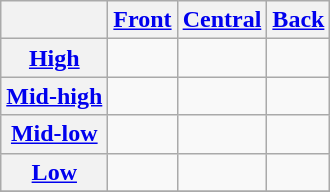<table class="wikitable" style="text-align: center;">
<tr>
<th> </th>
<th><a href='#'>Front</a></th>
<th><a href='#'>Central</a></th>
<th><a href='#'>Back</a></th>
</tr>
<tr>
<th><a href='#'>High</a></th>
<td> </td>
<td> </td>
<td></td>
</tr>
<tr>
<th><a href='#'>Mid-high</a></th>
<td></td>
<td> </td>
<td></td>
</tr>
<tr>
<th><a href='#'>Mid-low</a></th>
<td> </td>
<td> </td>
<td> </td>
</tr>
<tr>
<th><a href='#'>Low</a></th>
<td> </td>
<td> </td>
<td> </td>
</tr>
<tr>
</tr>
</table>
